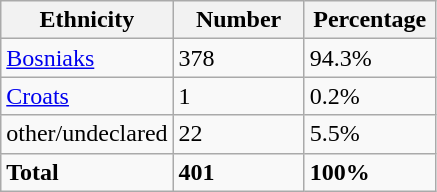<table class="wikitable">
<tr>
<th width="100px">Ethnicity</th>
<th width="80px">Number</th>
<th width="80px">Percentage</th>
</tr>
<tr>
<td><a href='#'>Bosniaks</a></td>
<td>378</td>
<td>94.3%</td>
</tr>
<tr>
<td><a href='#'>Croats</a></td>
<td>1</td>
<td>0.2%</td>
</tr>
<tr>
<td>other/undeclared</td>
<td>22</td>
<td>5.5%</td>
</tr>
<tr>
<td><strong>Total</strong></td>
<td><strong>401</strong></td>
<td><strong>100%</strong></td>
</tr>
</table>
